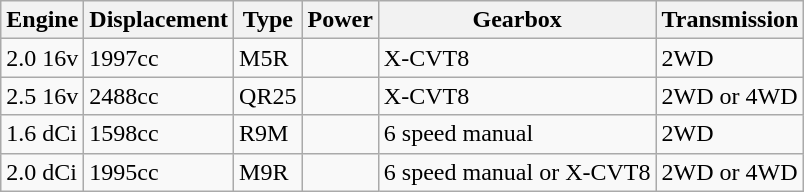<table class="wikitable">
<tr>
<th>Engine</th>
<th>Displacement</th>
<th>Type</th>
<th>Power</th>
<th>Gearbox</th>
<th>Transmission</th>
</tr>
<tr>
<td>2.0 16v</td>
<td>1997cc</td>
<td>M5R</td>
<td></td>
<td>X-CVT8</td>
<td>2WD</td>
</tr>
<tr>
<td>2.5 16v</td>
<td>2488cc</td>
<td>QR25</td>
<td></td>
<td>X-CVT8</td>
<td>2WD or 4WD</td>
</tr>
<tr>
<td>1.6 dCi</td>
<td>1598cc</td>
<td>R9M</td>
<td></td>
<td>6 speed manual</td>
<td>2WD</td>
</tr>
<tr>
<td>2.0 dCi</td>
<td>1995cc</td>
<td>M9R</td>
<td></td>
<td>6 speed manual or X-CVT8</td>
<td>2WD or 4WD</td>
</tr>
</table>
